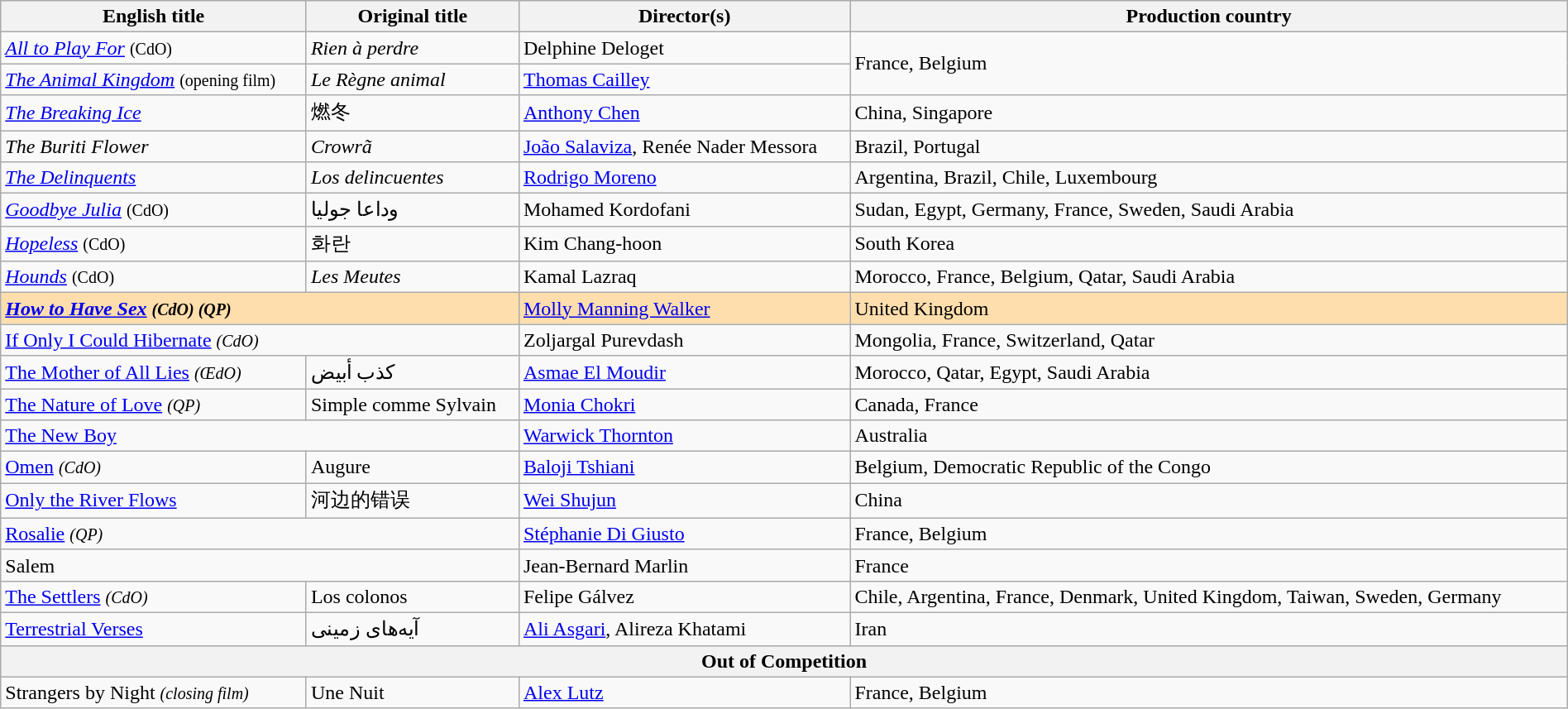<table class="wikitable" style="width:100%; margin-bottom:4px">
<tr>
<th>English title</th>
<th>Original title</th>
<th>Director(s)</th>
<th>Production country</th>
</tr>
<tr>
<td><em><a href='#'>All to Play For</a></em> <small>(CdO)</small></td>
<td><em>Rien à perdre</em></td>
<td>Delphine Deloget</td>
<td rowspan="2">France, Belgium</td>
</tr>
<tr>
<td><em><a href='#'>The Animal Kingdom</a></em> <small>(opening film)</small></td>
<td><em>Le Règne animal</em></td>
<td><a href='#'>Thomas Cailley</a></td>
</tr>
<tr>
<td><em><a href='#'>The Breaking Ice</a></em></td>
<td>燃冬</td>
<td><a href='#'>Anthony Chen</a></td>
<td>China, Singapore</td>
</tr>
<tr>
<td><em>The Buriti Flower</em></td>
<td><em>Crowrã</em></td>
<td><a href='#'>João Salaviza</a>, Renée Nader Messora</td>
<td>Brazil, Portugal</td>
</tr>
<tr>
<td><em><a href='#'>The Delinquents</a></em></td>
<td><em>Los delincuentes</em></td>
<td><a href='#'>Rodrigo Moreno</a></td>
<td>Argentina, Brazil, Chile, Luxembourg</td>
</tr>
<tr>
<td><em><a href='#'>Goodbye Julia</a></em> <small>(CdO)</small></td>
<td>وداعا جوليا</td>
<td>Mohamed Kordofani</td>
<td>Sudan, Egypt, Germany, France, Sweden, Saudi Arabia</td>
</tr>
<tr>
<td><em><a href='#'>Hopeless</a></em> <small>(CdO)</small></td>
<td>화란</td>
<td>Kim Chang-hoon</td>
<td>South Korea</td>
</tr>
<tr>
<td><em><a href='#'>Hounds</a></em> <small>(CdO)</small></td>
<td><em>Les Meutes</em></td>
<td>Kamal Lazraq</td>
<td>Morocco, France, Belgium, Qatar, Saudi Arabia</td>
</tr>
<tr style="background:#FFDEAD;">
<td colspan=2><strong><em><a href='#'>How to Have Sex</a><em> <small>(CdO) (QP)</small><strong></td>
<td></strong><a href='#'>Molly Manning Walker</a><strong></td>
<td></strong>United Kingdom<strong></td>
</tr>
<tr>
<td colspan=2></em><a href='#'>If Only I Could Hibernate</a><em> <small>(CdO)</small></td>
<td>Zoljargal Purevdash</td>
<td>Mongolia, France, Switzerland, Qatar</td>
</tr>
<tr>
<td></em><a href='#'>The Mother of All Lies</a><em> <small>(ŒdO)</small></td>
<td>كذب أبيض</td>
<td><a href='#'>Asmae El Moudir</a></td>
<td>Morocco, Qatar, Egypt, Saudi Arabia</td>
</tr>
<tr>
<td></em><a href='#'>The Nature of Love</a><em> <small>(QP)</small></td>
<td></em>Simple comme Sylvain<em></td>
<td><a href='#'>Monia Chokri</a></td>
<td>Canada, France</td>
</tr>
<tr>
<td colspan=2></em><a href='#'>The New Boy</a><em></td>
<td><a href='#'>Warwick Thornton</a></td>
<td>Australia</td>
</tr>
<tr>
<td></em><a href='#'>Omen</a><em> <small>(CdO)</small></td>
<td></em>Augure<em></td>
<td><a href='#'>Baloji Tshiani</a></td>
<td>Belgium, Democratic Republic of the Congo</td>
</tr>
<tr>
<td></em><a href='#'>Only the River Flows</a><em></td>
<td>河边的错误</td>
<td><a href='#'>Wei Shujun</a></td>
<td>China</td>
</tr>
<tr>
<td colspan=2></em><a href='#'>Rosalie</a><em> <small>(QP)</small></td>
<td><a href='#'>Stéphanie Di Giusto</a></td>
<td>France, Belgium</td>
</tr>
<tr>
<td colspan=2></em>Salem<em></td>
<td>Jean-Bernard Marlin</td>
<td>France</td>
</tr>
<tr>
<td></em><a href='#'>The Settlers</a><em> <small>(CdO)</small></td>
<td></em>Los colonos<em></td>
<td>Felipe Gálvez</td>
<td>Chile, Argentina, France, Denmark, United Kingdom, Taiwan, Sweden, Germany</td>
</tr>
<tr>
<td></em><a href='#'>Terrestrial Verses</a><em></td>
<td>آیه‌های زمینی</td>
<td><a href='#'>Ali Asgari</a>, Alireza Khatami</td>
<td>Iran</td>
</tr>
<tr>
<th colspan="4">Out of Competition</th>
</tr>
<tr>
<td></em>Strangers by Night<em> <small>(closing film)</small></td>
<td></em>Une Nuit<em></td>
<td><a href='#'>Alex Lutz</a></td>
<td>France, Belgium</td>
</tr>
</table>
